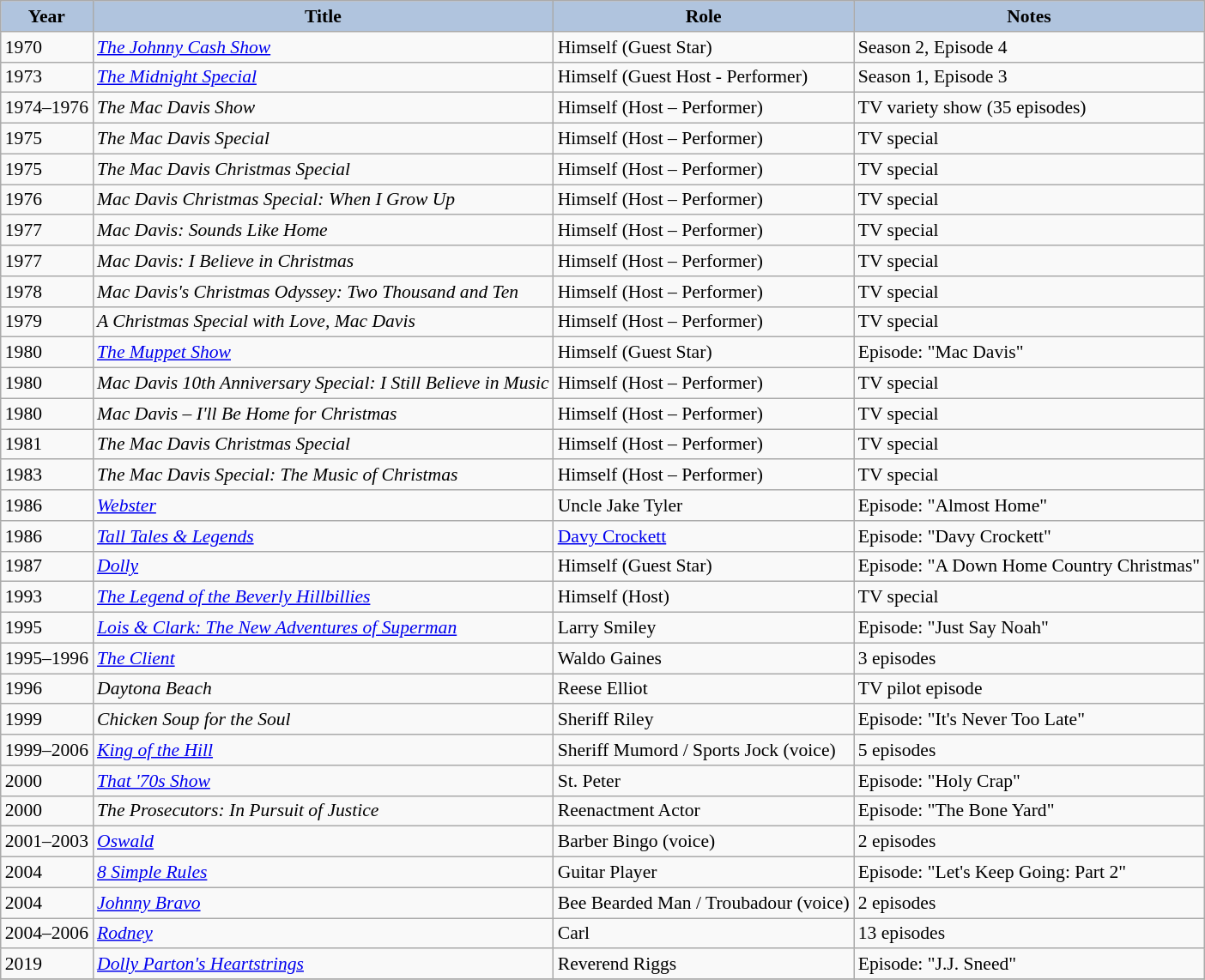<table class="wikitable" style="font-size:90%;">
<tr>
<th style="background:#B0C4DE;">Year</th>
<th style="background:#B0C4DE;">Title</th>
<th style="background:#B0C4DE;">Role</th>
<th style="background:#B0C4DE;">Notes</th>
</tr>
<tr>
<td>1970</td>
<td><em><a href='#'>The Johnny Cash Show</a></em></td>
<td>Himself (Guest Star)</td>
<td>Season 2, Episode 4</td>
</tr>
<tr>
<td>1973</td>
<td><em><a href='#'>The Midnight Special</a></em></td>
<td>Himself (Guest Host - Performer)</td>
<td>Season 1, Episode 3</td>
</tr>
<tr>
<td>1974–1976</td>
<td><em>The Mac Davis Show</em></td>
<td>Himself (Host – Performer)</td>
<td>TV variety show (35 episodes)</td>
</tr>
<tr>
<td>1975</td>
<td><em>The Mac Davis Special</em></td>
<td>Himself (Host – Performer)</td>
<td>TV special</td>
</tr>
<tr>
<td>1975</td>
<td><em>The Mac Davis Christmas Special</em></td>
<td>Himself (Host – Performer)</td>
<td>TV special</td>
</tr>
<tr>
<td>1976</td>
<td><em>Mac Davis Christmas Special: When I Grow Up</em></td>
<td>Himself (Host – Performer)</td>
<td>TV special</td>
</tr>
<tr>
<td>1977</td>
<td><em>Mac Davis: Sounds Like Home</em></td>
<td>Himself (Host – Performer)</td>
<td>TV special</td>
</tr>
<tr>
<td>1977</td>
<td><em>Mac Davis: I Believe in Christmas</em></td>
<td>Himself (Host – Performer)</td>
<td>TV special</td>
</tr>
<tr>
<td>1978</td>
<td><em>Mac Davis's Christmas Odyssey: Two Thousand and Ten</em></td>
<td>Himself (Host – Performer)</td>
<td>TV special</td>
</tr>
<tr>
<td>1979</td>
<td><em>A Christmas Special with Love, Mac Davis</em></td>
<td>Himself (Host – Performer)</td>
<td>TV special</td>
</tr>
<tr>
<td>1980</td>
<td><em><a href='#'>The Muppet Show</a></em></td>
<td>Himself (Guest Star)</td>
<td>Episode: "Mac Davis"</td>
</tr>
<tr>
<td>1980</td>
<td><em>Mac Davis 10th Anniversary Special: I Still Believe in Music</em></td>
<td>Himself (Host – Performer)</td>
<td>TV special</td>
</tr>
<tr>
<td>1980</td>
<td><em>Mac Davis – I'll Be Home for Christmas</em></td>
<td>Himself (Host – Performer)</td>
<td>TV special</td>
</tr>
<tr>
<td>1981</td>
<td><em>The Mac Davis Christmas Special</em></td>
<td>Himself (Host – Performer)</td>
<td>TV special</td>
</tr>
<tr>
<td>1983</td>
<td><em>The Mac Davis Special: The Music of Christmas</em></td>
<td>Himself (Host – Performer)</td>
<td>TV special</td>
</tr>
<tr>
<td>1986</td>
<td><em><a href='#'>Webster</a></em></td>
<td>Uncle Jake Tyler</td>
<td>Episode: "Almost Home"</td>
</tr>
<tr>
<td>1986</td>
<td><em><a href='#'>Tall Tales & Legends</a></em></td>
<td><a href='#'>Davy Crockett</a></td>
<td>Episode: "Davy Crockett"</td>
</tr>
<tr>
<td>1987</td>
<td><em><a href='#'>Dolly</a></em></td>
<td>Himself (Guest Star)</td>
<td>Episode: "A Down Home Country Christmas"</td>
</tr>
<tr>
<td>1993</td>
<td><em><a href='#'>The Legend of the Beverly Hillbillies</a></em></td>
<td>Himself (Host)</td>
<td>TV special</td>
</tr>
<tr>
<td>1995</td>
<td><em><a href='#'>Lois & Clark: The New Adventures of Superman</a></em></td>
<td>Larry Smiley</td>
<td>Episode: "Just Say Noah"</td>
</tr>
<tr>
<td>1995–1996</td>
<td><em><a href='#'>The Client</a></em></td>
<td>Waldo Gaines</td>
<td>3 episodes</td>
</tr>
<tr>
<td>1996</td>
<td><em>Daytona Beach</em></td>
<td>Reese Elliot</td>
<td>TV pilot episode</td>
</tr>
<tr>
<td>1999</td>
<td><em>Chicken Soup for the Soul</em></td>
<td>Sheriff Riley</td>
<td>Episode: "It's Never Too Late"</td>
</tr>
<tr>
<td>1999–2006</td>
<td><em><a href='#'>King of the Hill</a></em></td>
<td>Sheriff Mumord / Sports Jock (voice)</td>
<td>5 episodes</td>
</tr>
<tr>
<td>2000</td>
<td><em><a href='#'>That '70s Show</a></em></td>
<td>St. Peter</td>
<td>Episode: "Holy Crap"</td>
</tr>
<tr>
<td>2000</td>
<td><em>The Prosecutors: In Pursuit of Justice</em></td>
<td>Reenactment Actor</td>
<td>Episode: "The Bone Yard"</td>
</tr>
<tr>
<td>2001–2003</td>
<td><em><a href='#'>Oswald</a></em></td>
<td>Barber Bingo (voice)</td>
<td>2 episodes</td>
</tr>
<tr>
<td>2004</td>
<td><em><a href='#'>8 Simple Rules</a></em></td>
<td>Guitar Player</td>
<td>Episode: "Let's Keep Going: Part 2"</td>
</tr>
<tr>
<td>2004</td>
<td><em><a href='#'>Johnny Bravo</a></em></td>
<td>Bee Bearded Man / Troubadour (voice)</td>
<td>2 episodes</td>
</tr>
<tr>
<td>2004–2006</td>
<td><em><a href='#'>Rodney</a></em></td>
<td>Carl</td>
<td>13 episodes</td>
</tr>
<tr>
<td>2019</td>
<td><em><a href='#'>Dolly Parton's Heartstrings</a></em></td>
<td>Reverend Riggs</td>
<td>Episode: "J.J. Sneed"</td>
</tr>
<tr>
</tr>
</table>
